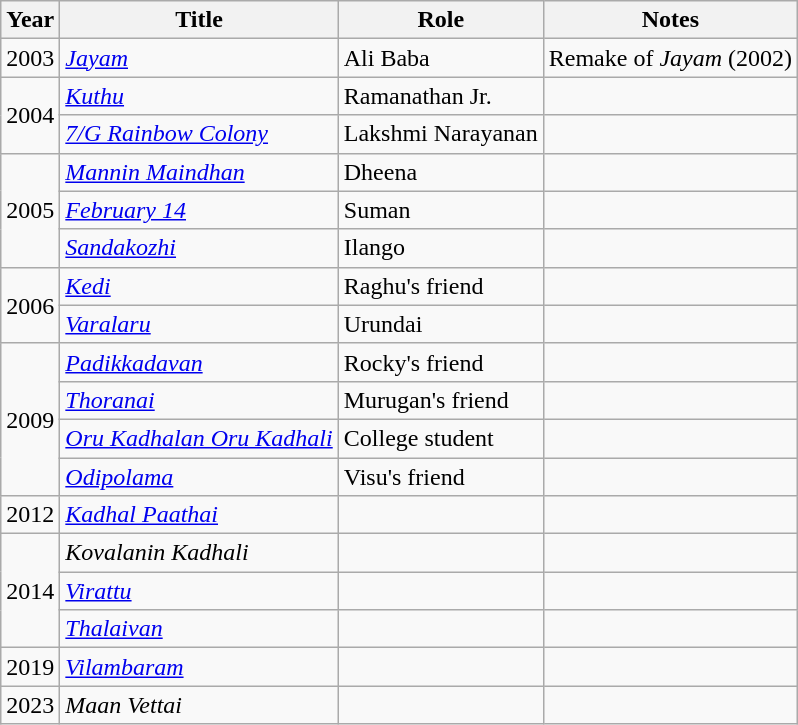<table class="wikitable">
<tr>
<th>Year</th>
<th>Title</th>
<th>Role</th>
<th>Notes</th>
</tr>
<tr>
<td>2003</td>
<td><em><a href='#'>Jayam</a></em></td>
<td>Ali Baba</td>
<td>Remake of <em>Jayam</em> (2002)</td>
</tr>
<tr>
<td rowspan="2">2004</td>
<td><em><a href='#'>Kuthu</a></em></td>
<td>Ramanathan Jr.</td>
<td></td>
</tr>
<tr>
<td><em><a href='#'>7/G Rainbow Colony</a></em></td>
<td>Lakshmi Narayanan</td>
<td></td>
</tr>
<tr>
<td rowspan="3">2005</td>
<td><em><a href='#'>Mannin Maindhan</a></em></td>
<td>Dheena</td>
<td></td>
</tr>
<tr>
<td><em><a href='#'>February 14</a></em></td>
<td>Suman</td>
<td></td>
</tr>
<tr>
<td><em><a href='#'>Sandakozhi</a></em></td>
<td>Ilango</td>
<td></td>
</tr>
<tr>
<td rowspan="2">2006</td>
<td><em><a href='#'>Kedi</a></em></td>
<td>Raghu's friend</td>
<td></td>
</tr>
<tr>
<td><em><a href='#'>Varalaru</a></em></td>
<td>Urundai</td>
<td></td>
</tr>
<tr>
<td rowspan="4">2009</td>
<td><em><a href='#'>Padikkadavan</a></em></td>
<td>Rocky's friend</td>
<td></td>
</tr>
<tr>
<td><em><a href='#'>Thoranai</a></em></td>
<td>Murugan's friend</td>
<td></td>
</tr>
<tr>
<td><em><a href='#'>Oru Kadhalan Oru Kadhali</a></em></td>
<td>College student</td>
<td></td>
</tr>
<tr>
<td><em><a href='#'>Odipolama</a></em></td>
<td>Visu's friend</td>
<td></td>
</tr>
<tr>
<td>2012</td>
<td><em><a href='#'>Kadhal Paathai</a></em></td>
<td></td>
<td></td>
</tr>
<tr>
<td rowspan="3">2014</td>
<td><em>Kovalanin Kadhali</em></td>
<td></td>
<td></td>
</tr>
<tr>
<td><em><a href='#'>Virattu</a></em></td>
<td></td>
<td></td>
</tr>
<tr>
<td><em><a href='#'>Thalaivan</a></em></td>
<td></td>
<td></td>
</tr>
<tr>
<td rowspan="1">2019</td>
<td><em><a href='#'>Vilambaram</a></em></td>
<td></td>
<td></td>
</tr>
<tr>
<td>2023</td>
<td><em>Maan Vettai</em></td>
<td></td>
<td></td>
</tr>
</table>
